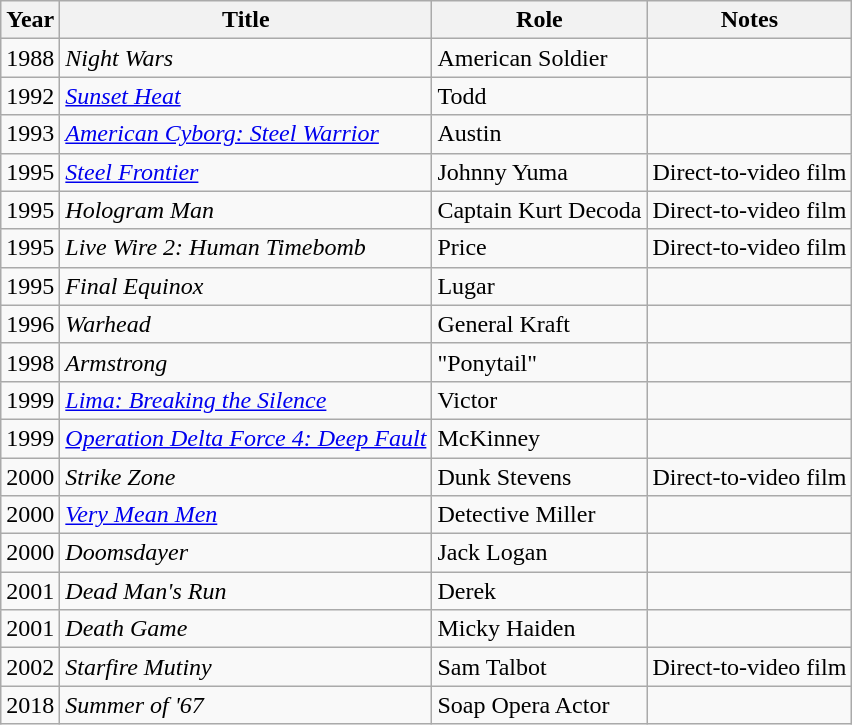<table class="wikitable sortable">
<tr>
<th>Year</th>
<th>Title</th>
<th>Role</th>
<th class="unsortable">Notes</th>
</tr>
<tr>
<td>1988</td>
<td><em>Night Wars</em></td>
<td>American Soldier</td>
<td></td>
</tr>
<tr>
<td>1992</td>
<td><a href='#'><em>Sunset Heat</em></a></td>
<td>Todd</td>
<td></td>
</tr>
<tr>
<td>1993</td>
<td><em><a href='#'>American Cyborg: Steel Warrior</a></em></td>
<td>Austin</td>
<td></td>
</tr>
<tr>
<td>1995</td>
<td><em><a href='#'>Steel Frontier</a></em></td>
<td>Johnny Yuma</td>
<td>Direct-to-video film</td>
</tr>
<tr>
<td>1995</td>
<td><em>Hologram Man</em></td>
<td>Captain Kurt Decoda</td>
<td>Direct-to-video film</td>
</tr>
<tr>
<td>1995</td>
<td><em>Live Wire 2: Human Timebomb</em></td>
<td>Price</td>
<td>Direct-to-video film</td>
</tr>
<tr>
<td>1995</td>
<td><em>Final Equinox</em></td>
<td>Lugar</td>
<td></td>
</tr>
<tr>
<td>1996</td>
<td><em>Warhead</em></td>
<td>General Kraft</td>
<td></td>
</tr>
<tr>
<td>1998</td>
<td><em>Armstrong</em></td>
<td>"Ponytail"</td>
<td></td>
</tr>
<tr>
<td>1999</td>
<td><em><a href='#'>Lima: Breaking the Silence</a></em></td>
<td>Victor</td>
<td></td>
</tr>
<tr>
<td>1999</td>
<td><em><a href='#'>Operation Delta Force 4: Deep Fault</a></em></td>
<td>McKinney</td>
<td></td>
</tr>
<tr>
<td>2000</td>
<td><em>Strike Zone</em></td>
<td>Dunk Stevens</td>
<td>Direct-to-video film</td>
</tr>
<tr>
<td>2000</td>
<td><em><a href='#'>Very Mean Men</a></em></td>
<td>Detective Miller</td>
<td></td>
</tr>
<tr>
<td>2000</td>
<td><em>Doomsdayer</em></td>
<td>Jack Logan</td>
<td></td>
</tr>
<tr>
<td>2001</td>
<td><em>Dead Man's Run</em></td>
<td>Derek</td>
<td></td>
</tr>
<tr>
<td>2001</td>
<td><em>Death Game</em></td>
<td>Micky Haiden</td>
<td></td>
</tr>
<tr>
<td>2002</td>
<td><em>Starfire Mutiny</em></td>
<td>Sam Talbot</td>
<td>Direct-to-video film</td>
</tr>
<tr>
<td>2018</td>
<td><em>Summer of '67</em></td>
<td>Soap Opera Actor</td>
<td></td>
</tr>
</table>
